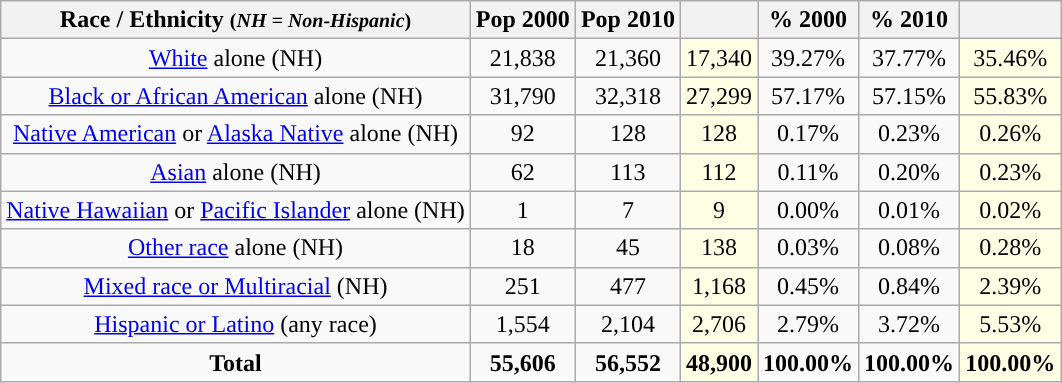<table class="wikitable" style="text-align:center;">
<tr>
<th>Race / Ethnicity <small>(<em>NH = Non-Hispanic</em>)</small></th>
<th>Pop 2000</th>
<th>Pop 2010</th>
<th></th>
<th>% 2000</th>
<th>% 2010</th>
<th></th>
</tr>
<tr>
<td><a href='#'>White</a> alone (NH)</td>
<td>21,838</td>
<td>21,360</td>
<td style='background: #ffffe6;'>17,340</td>
<td>39.27%</td>
<td>37.77%</td>
<td style='background: #ffffe6;'>35.46%</td>
</tr>
<tr>
<td><a href='#'>Black or African American</a> alone (NH)</td>
<td>31,790</td>
<td>32,318</td>
<td style='background: #ffffe6;'>27,299</td>
<td>57.17%</td>
<td>57.15%</td>
<td style='background: #ffffe6;'>55.83%</td>
</tr>
<tr>
<td><a href='#'>Native American</a> or <a href='#'>Alaska Native</a> alone (NH)</td>
<td>92</td>
<td>128</td>
<td style='background: #ffffe6;'>128</td>
<td>0.17%</td>
<td>0.23%</td>
<td style='background: #ffffe6;'>0.26%</td>
</tr>
<tr>
<td><a href='#'>Asian</a> alone (NH)</td>
<td>62</td>
<td>113</td>
<td style='background: #ffffe6;'>112</td>
<td>0.11%</td>
<td>0.20%</td>
<td style='background: #ffffe6;'>0.23%</td>
</tr>
<tr>
<td><a href='#'>Native Hawaiian</a> or <a href='#'>Pacific Islander</a> alone (NH)</td>
<td>1</td>
<td>7</td>
<td style='background: #ffffe6;'>9</td>
<td>0.00%</td>
<td>0.01%</td>
<td style='background: #ffffe6;'>0.02%</td>
</tr>
<tr>
<td><a href='#'>Other race</a> alone (NH)</td>
<td>18</td>
<td>45</td>
<td style='background: #ffffe6;'>138</td>
<td>0.03%</td>
<td>0.08%</td>
<td style='background: #ffffe6;'>0.28%</td>
</tr>
<tr>
<td><a href='#'>Mixed race or Multiracial</a> (NH)</td>
<td>251</td>
<td>477</td>
<td style='background: #ffffe6;'>1,168</td>
<td>0.45%</td>
<td>0.84%</td>
<td style='background: #ffffe6;'>2.39%</td>
</tr>
<tr>
<td><a href='#'>Hispanic or Latino</a> (any race)</td>
<td>1,554</td>
<td>2,104</td>
<td style='background: #ffffe6;'>2,706</td>
<td>2.79%</td>
<td>3.72%</td>
<td style='background: #ffffe6;'>5.53%</td>
</tr>
<tr>
<td><strong>Total</strong></td>
<td><strong>55,606</strong></td>
<td><strong>56,552</strong></td>
<td style='background: #ffffe6;'><strong>48,900</strong></td>
<td><strong>100.00%</strong></td>
<td><strong>100.00%</strong></td>
<td style='background: #ffffe6;'><strong>100.00%</strong></td>
</tr>
</table>
